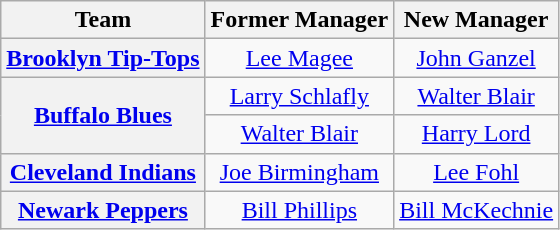<table class="wikitable plainrowheaders" style="text-align:center;">
<tr>
<th>Team</th>
<th>Former Manager</th>
<th>New Manager</th>
</tr>
<tr>
<th scope="row" style="text-align:center;"><a href='#'>Brooklyn Tip-Tops</a></th>
<td><a href='#'>Lee Magee</a></td>
<td><a href='#'>John Ganzel</a></td>
</tr>
<tr>
<th rowspan="2" scope="row" style="text-align:center;"><a href='#'>Buffalo Blues</a></th>
<td><a href='#'>Larry Schlafly</a></td>
<td><a href='#'>Walter Blair</a></td>
</tr>
<tr>
<td><a href='#'>Walter Blair</a></td>
<td><a href='#'>Harry Lord</a></td>
</tr>
<tr>
<th scope="row" style="text-align:center;"><a href='#'>Cleveland Indians</a></th>
<td><a href='#'>Joe Birmingham</a></td>
<td><a href='#'>Lee Fohl</a></td>
</tr>
<tr>
<th scope="row" style="text-align:center;"><a href='#'>Newark Peppers</a></th>
<td><a href='#'>Bill Phillips</a></td>
<td><a href='#'>Bill McKechnie</a></td>
</tr>
</table>
